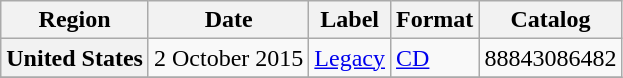<table class="wikitable plainrowheaders">
<tr>
<th>Region</th>
<th>Date</th>
<th>Label</th>
<th>Format</th>
<th>Catalog</th>
</tr>
<tr>
<th scope="row">United States</th>
<td>2 October 2015</td>
<td><a href='#'>Legacy</a></td>
<td><a href='#'>CD</a></td>
<td>88843086482</td>
</tr>
<tr>
</tr>
</table>
